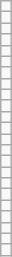<table class="wikitable" style="border:darkgrey; float:right;">
<tr>
<td></td>
</tr>
<tr>
<td></td>
</tr>
<tr>
<td></td>
</tr>
<tr>
<td></td>
</tr>
<tr>
<td></td>
</tr>
<tr>
<td></td>
</tr>
<tr>
<td></td>
</tr>
<tr>
<td></td>
</tr>
<tr>
<td></td>
</tr>
<tr>
<td></td>
</tr>
<tr>
<td></td>
</tr>
<tr>
<td></td>
</tr>
<tr>
<td></td>
</tr>
<tr>
<td></td>
</tr>
<tr>
<td></td>
</tr>
<tr>
<td></td>
</tr>
<tr>
<td></td>
</tr>
<tr>
<td></td>
</tr>
<tr>
<td></td>
</tr>
<tr>
<td></td>
</tr>
<tr>
<td></td>
</tr>
<tr>
<td></td>
</tr>
<tr>
<td></td>
</tr>
</table>
